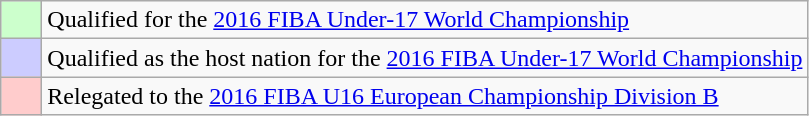<table class="wikitable">
<tr>
<td style="background: #ccffcc; width:20px;"></td>
<td>Qualified for the <a href='#'>2016 FIBA Under-17 World Championship</a></td>
</tr>
<tr>
<td bgcolor="#ccccff"></td>
<td>Qualified as the host nation for the <a href='#'>2016 FIBA Under-17 World Championship</a></td>
</tr>
<tr>
<td bgcolor="#ffcccc"></td>
<td>Relegated to the <a href='#'>2016 FIBA U16 European Championship Division B</a></td>
</tr>
</table>
